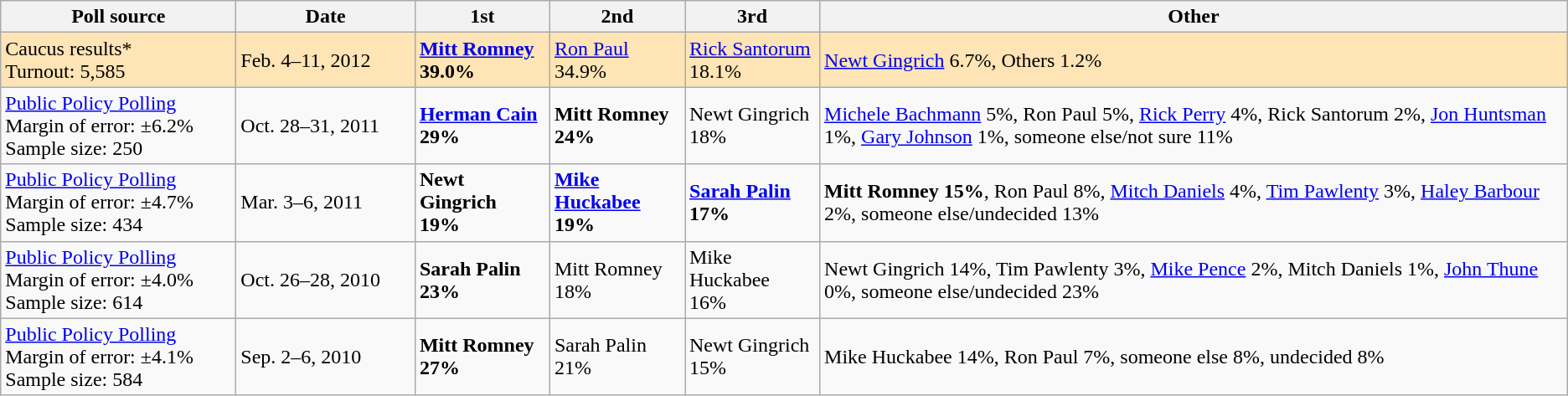<table class="wikitable">
<tr>
<th style="width:180px;">Poll source</th>
<th style="width:135px;">Date</th>
<th style="width:100px;">1st</th>
<th style="width:100px;">2nd</th>
<th style="width:100px;">3rd</th>
<th>Other</th>
</tr>
<tr style="background:Moccasin;">
<td>Caucus results*<br>Turnout: 5,585</td>
<td>Feb. 4–11, 2012</td>
<td><strong><a href='#'>Mitt Romney</a> 39.0% </strong></td>
<td><a href='#'>Ron Paul</a><br>34.9%</td>
<td><a href='#'>Rick Santorum</a><br>18.1%</td>
<td><a href='#'>Newt Gingrich</a> 6.7%, Others 1.2%</td>
</tr>
<tr>
<td><a href='#'>Public Policy Polling</a><br>Margin of error: ±6.2%
<br>Sample size: 250</td>
<td>Oct. 28–31, 2011</td>
<td><strong><a href='#'>Herman Cain</a><br>29%</strong></td>
<td><strong>Mitt Romney<br>24%</strong></td>
<td>Newt Gingrich<br>18%</td>
<td><a href='#'>Michele Bachmann</a> 5%, Ron Paul 5%, <a href='#'>Rick Perry</a> 4%, Rick Santorum 2%, <a href='#'>Jon Huntsman</a> 1%, <a href='#'>Gary Johnson</a> 1%, someone else/not sure 11%</td>
</tr>
<tr>
<td><a href='#'>Public Policy Polling</a><br>Margin of error: ±4.7%
<br>Sample size: 434</td>
<td>Mar. 3–6, 2011</td>
<td><strong>Newt Gingrich<br>19%</strong></td>
<td><strong><a href='#'>Mike Huckabee</a><br>19%</strong></td>
<td><strong><a href='#'>Sarah Palin</a><br>17%</strong></td>
<td><span><strong>Mitt Romney 15%</strong></span>, Ron Paul 8%, <a href='#'>Mitch Daniels</a> 4%, <a href='#'>Tim Pawlenty</a> 3%, <a href='#'>Haley Barbour</a> 2%, someone else/undecided 13%</td>
</tr>
<tr>
<td><a href='#'>Public Policy Polling</a><br>Margin of error: ±4.0%
<br>Sample size: 614</td>
<td>Oct. 26–28, 2010</td>
<td><strong>Sarah Palin<br>23%</strong></td>
<td>Mitt Romney<br>18%</td>
<td>Mike Huckabee<br>16%</td>
<td>Newt Gingrich 14%, Tim Pawlenty 3%, <a href='#'>Mike Pence</a> 2%, Mitch Daniels 1%, <a href='#'>John Thune</a> 0%, someone else/undecided 23%</td>
</tr>
<tr>
<td><a href='#'>Public Policy Polling</a><br>Margin of error: ±4.1%
<br>Sample size: 584</td>
<td>Sep. 2–6, 2010</td>
<td><strong>Mitt Romney<br>27%</strong></td>
<td>Sarah Palin<br>21%</td>
<td>Newt Gingrich<br>15%</td>
<td>Mike Huckabee 14%, Ron Paul 7%, someone else 8%, undecided 8%</td>
</tr>
</table>
